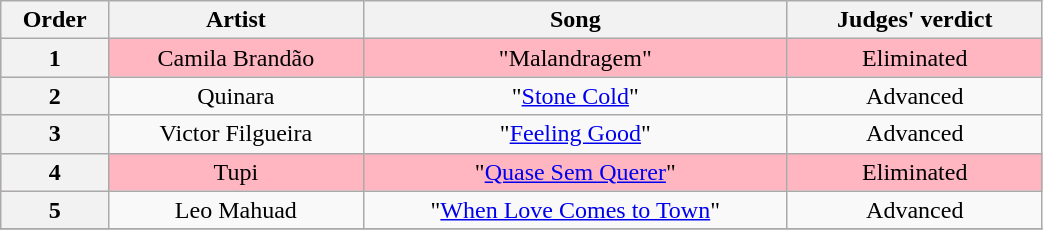<table class="wikitable" style="text-align:center; width:55%;">
<tr>
<th scope="col" width="05%">Order</th>
<th scope="col" width="15%">Artist</th>
<th scope="col" width="25%">Song</th>
<th scope="col" width="15%">Judges' verdict</th>
</tr>
<tr bgcolor=FFB6C1>
<th>1</th>
<td>Camila Brandão</td>
<td>"Malandragem"</td>
<td>Eliminated</td>
</tr>
<tr>
<th>2</th>
<td>Quinara</td>
<td>"<a href='#'>Stone Cold</a>"</td>
<td>Advanced</td>
</tr>
<tr>
<th>3</th>
<td>Victor Filgueira</td>
<td>"<a href='#'>Feeling Good</a>"</td>
<td>Advanced</td>
</tr>
<tr bgcolor=FFB6C1>
<th>4</th>
<td>Tupi</td>
<td>"<a href='#'>Quase Sem Querer</a>"</td>
<td>Eliminated</td>
</tr>
<tr>
<th>5</th>
<td>Leo Mahuad</td>
<td>"<a href='#'>When Love Comes to Town</a>"</td>
<td>Advanced</td>
</tr>
<tr>
</tr>
</table>
